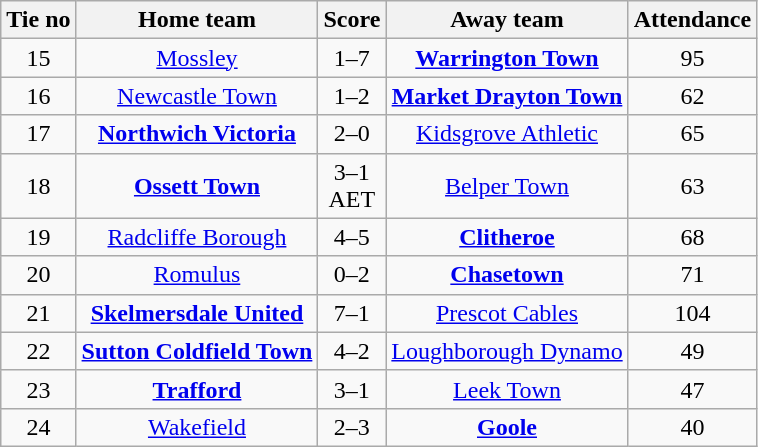<table class="wikitable" style="text-align: center">
<tr>
<th>Tie no</th>
<th>Home team</th>
<th>Score</th>
<th>Away team</th>
<th>Attendance</th>
</tr>
<tr>
<td>15</td>
<td><a href='#'>Mossley</a></td>
<td>1–7</td>
<td><strong><a href='#'>Warrington Town</a></strong></td>
<td>95</td>
</tr>
<tr>
<td>16</td>
<td><a href='#'>Newcastle Town</a></td>
<td>1–2</td>
<td><strong><a href='#'>Market Drayton Town</a></strong></td>
<td>62</td>
</tr>
<tr>
<td>17</td>
<td><strong><a href='#'>Northwich Victoria</a></strong></td>
<td>2–0</td>
<td><a href='#'>Kidsgrove Athletic</a></td>
<td>65</td>
</tr>
<tr>
<td>18</td>
<td><strong><a href='#'>Ossett Town</a></strong></td>
<td>3–1<br>AET</td>
<td><a href='#'>Belper Town</a></td>
<td>63</td>
</tr>
<tr>
<td>19</td>
<td><a href='#'>Radcliffe Borough</a></td>
<td>4–5</td>
<td><strong><a href='#'>Clitheroe</a></strong></td>
<td>68</td>
</tr>
<tr>
<td>20</td>
<td><a href='#'>Romulus</a></td>
<td>0–2</td>
<td><strong><a href='#'>Chasetown</a></strong></td>
<td>71</td>
</tr>
<tr>
<td>21</td>
<td><strong><a href='#'>Skelmersdale United</a></strong></td>
<td>7–1</td>
<td><a href='#'>Prescot Cables</a></td>
<td>104</td>
</tr>
<tr>
<td>22</td>
<td><strong><a href='#'>Sutton Coldfield Town</a></strong></td>
<td>4–2</td>
<td><a href='#'>Loughborough Dynamo</a></td>
<td>49</td>
</tr>
<tr>
<td>23</td>
<td><strong><a href='#'>Trafford</a></strong></td>
<td>3–1</td>
<td><a href='#'>Leek Town</a></td>
<td>47</td>
</tr>
<tr>
<td>24</td>
<td><a href='#'>Wakefield</a></td>
<td>2–3</td>
<td><strong><a href='#'>Goole</a></strong></td>
<td>40</td>
</tr>
</table>
